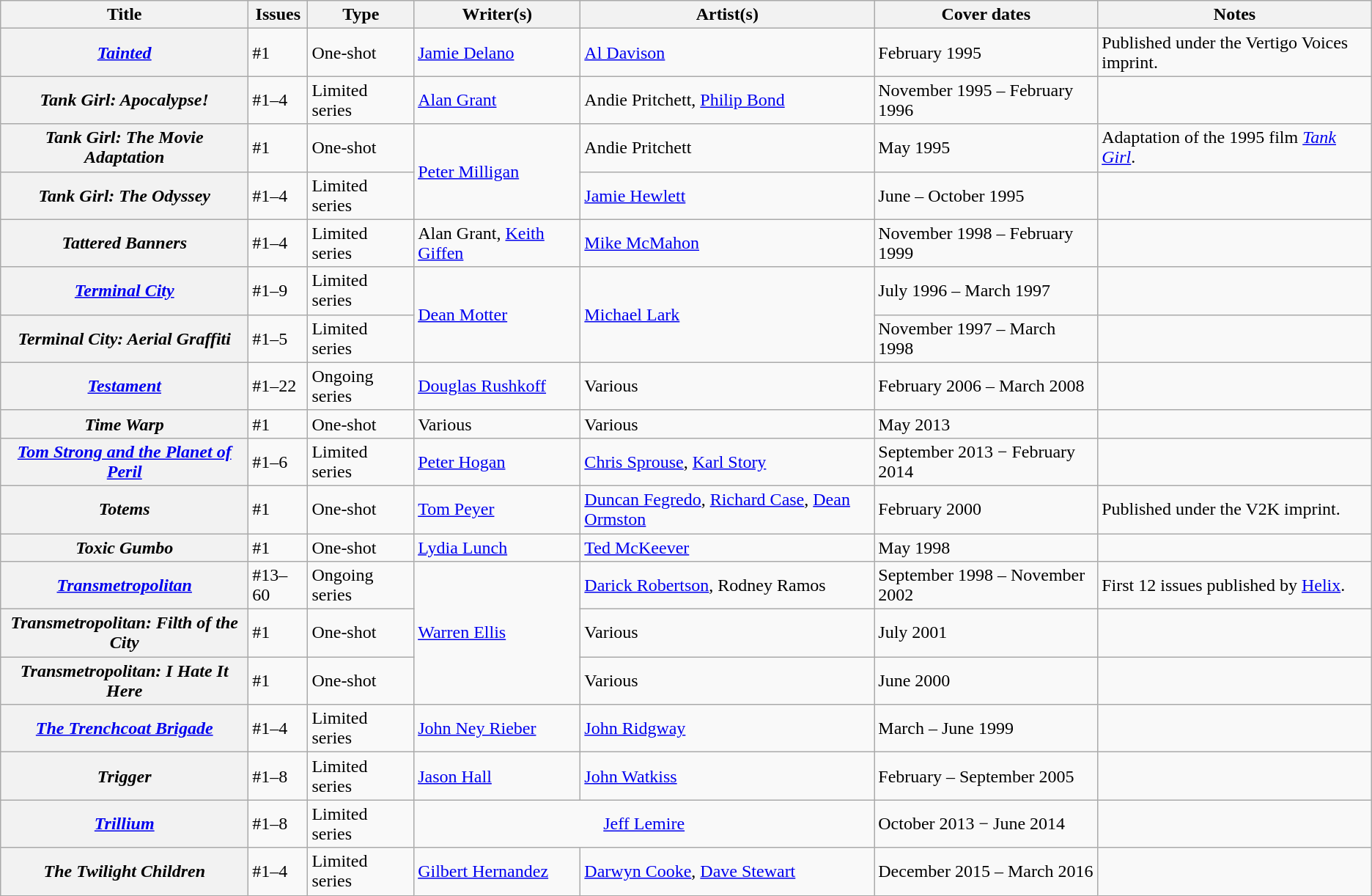<table class="wikitable">
<tr>
<th>Title</th>
<th>Issues</th>
<th>Type</th>
<th>Writer(s)</th>
<th>Artist(s)</th>
<th>Cover dates</th>
<th>Notes</th>
</tr>
<tr>
<th><em><a href='#'>Tainted</a></em></th>
<td>#1</td>
<td>One-shot</td>
<td><a href='#'>Jamie Delano</a></td>
<td><a href='#'>Al Davison</a></td>
<td>February 1995</td>
<td>Published under the Vertigo Voices imprint.</td>
</tr>
<tr>
<th><em>Tank Girl: Apocalypse!</em></th>
<td>#1–4</td>
<td>Limited series</td>
<td><a href='#'>Alan Grant</a></td>
<td>Andie Pritchett, <a href='#'>Philip Bond</a></td>
<td>November 1995 – February 1996</td>
<td></td>
</tr>
<tr>
<th><em>Tank Girl: The Movie Adaptation</em></th>
<td>#1</td>
<td>One-shot</td>
<td rowspan="2"><a href='#'>Peter Milligan</a></td>
<td>Andie Pritchett</td>
<td>May 1995</td>
<td>Adaptation of the 1995 film <em><a href='#'>Tank Girl</a></em>.</td>
</tr>
<tr>
<th><em>Tank Girl: The Odyssey</em></th>
<td>#1–4</td>
<td>Limited series</td>
<td><a href='#'>Jamie Hewlett</a></td>
<td>June – October 1995</td>
<td></td>
</tr>
<tr>
<th><em>Tattered Banners</em></th>
<td>#1–4</td>
<td>Limited series</td>
<td>Alan Grant, <a href='#'>Keith Giffen</a></td>
<td><a href='#'>Mike McMahon</a></td>
<td>November 1998 – February 1999</td>
<td></td>
</tr>
<tr>
<th><em><a href='#'>Terminal City</a></em></th>
<td>#1–9</td>
<td>Limited series</td>
<td rowspan="2"><a href='#'>Dean Motter</a></td>
<td rowspan="2"><a href='#'>Michael Lark</a></td>
<td>July 1996 – March 1997</td>
<td></td>
</tr>
<tr>
<th><em>Terminal City: Aerial Graffiti</em></th>
<td>#1–5</td>
<td>Limited series</td>
<td>November 1997 – March 1998</td>
<td></td>
</tr>
<tr>
<th><em><a href='#'>Testament</a></em></th>
<td>#1–22</td>
<td>Ongoing series</td>
<td><a href='#'>Douglas Rushkoff</a></td>
<td>Various</td>
<td>February 2006 – March 2008</td>
<td></td>
</tr>
<tr>
<th><em>Time Warp</em></th>
<td>#1</td>
<td>One-shot</td>
<td>Various</td>
<td>Various</td>
<td>May 2013</td>
<td></td>
</tr>
<tr>
<th><em><a href='#'>Tom Strong and the Planet of Peril</a></em></th>
<td>#1–6</td>
<td>Limited series</td>
<td><a href='#'>Peter Hogan</a></td>
<td><a href='#'>Chris Sprouse</a>, <a href='#'>Karl Story</a></td>
<td>September 2013 − February 2014</td>
<td></td>
</tr>
<tr>
<th><em>Totems</em></th>
<td>#1</td>
<td>One-shot</td>
<td><a href='#'>Tom Peyer</a></td>
<td><a href='#'>Duncan Fegredo</a>, <a href='#'>Richard Case</a>, <a href='#'>Dean Ormston</a></td>
<td>February 2000</td>
<td>Published under the V2K imprint.</td>
</tr>
<tr>
<th><em>Toxic Gumbo</em></th>
<td>#1</td>
<td>One-shot</td>
<td><a href='#'>Lydia Lunch</a></td>
<td><a href='#'>Ted McKeever</a></td>
<td>May 1998</td>
<td></td>
</tr>
<tr>
<th><em><a href='#'>Transmetropolitan</a></em></th>
<td>#13–60</td>
<td>Ongoing series</td>
<td rowspan="3"><a href='#'>Warren Ellis</a></td>
<td><a href='#'>Darick Robertson</a>, Rodney Ramos</td>
<td>September 1998 – November 2002</td>
<td>First 12 issues published by <a href='#'>Helix</a>.</td>
</tr>
<tr>
<th><em>Transmetropolitan: Filth of the City</em></th>
<td>#1</td>
<td>One-shot</td>
<td>Various</td>
<td>July 2001</td>
<td></td>
</tr>
<tr>
<th><em>Transmetropolitan: I Hate It Here</em></th>
<td>#1</td>
<td>One-shot</td>
<td>Various</td>
<td>June 2000</td>
<td></td>
</tr>
<tr>
<th><em><a href='#'>The Trenchcoat Brigade</a></em></th>
<td>#1–4</td>
<td>Limited series</td>
<td><a href='#'>John Ney Rieber</a></td>
<td><a href='#'>John Ridgway</a></td>
<td>March – June 1999</td>
<td></td>
</tr>
<tr>
<th><em>Trigger</em></th>
<td>#1–8</td>
<td>Limited series</td>
<td><a href='#'>Jason Hall</a></td>
<td><a href='#'>John Watkiss</a></td>
<td>February – September 2005</td>
<td></td>
</tr>
<tr>
<th><em><a href='#'>Trillium</a></em></th>
<td>#1–8</td>
<td>Limited series</td>
<td colspan="2" style="text-align: center"><a href='#'>Jeff Lemire</a></td>
<td>October 2013 − June 2014</td>
<td></td>
</tr>
<tr>
<th><em>The Twilight Children</em></th>
<td>#1–4</td>
<td>Limited series</td>
<td><a href='#'>Gilbert Hernandez</a></td>
<td><a href='#'>Darwyn Cooke</a>, <a href='#'>Dave Stewart</a></td>
<td>December 2015 – March 2016</td>
<td></td>
</tr>
</table>
